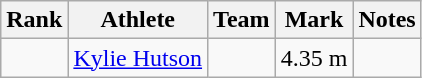<table class="wikitable sortable">
<tr>
<th>Rank</th>
<th>Athlete</th>
<th>Team</th>
<th>Mark</th>
<th>Notes</th>
</tr>
<tr>
<td align=center></td>
<td><a href='#'>Kylie Hutson</a></td>
<td></td>
<td>4.35 m</td>
<td></td>
</tr>
</table>
